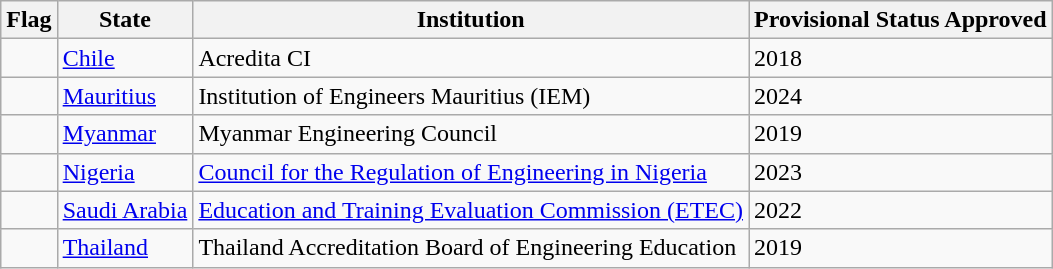<table class="wikitable sortable">
<tr>
<th class="unsortable">Flag</th>
<th>State</th>
<th>Institution</th>
<th>Provisional Status Approved</th>
</tr>
<tr>
<td></td>
<td><a href='#'>Chile</a></td>
<td>Acredita CI</td>
<td>2018</td>
</tr>
<tr>
<td></td>
<td><a href='#'>Mauritius</a></td>
<td>Institution of Engineers Mauritius (IEM)</td>
<td>2024</td>
</tr>
<tr>
<td></td>
<td><a href='#'>Myanmar</a></td>
<td>Myanmar Engineering Council</td>
<td>2019</td>
</tr>
<tr>
<td></td>
<td><a href='#'>Nigeria</a></td>
<td><a href='#'>Council for the Regulation of Engineering in Nigeria</a></td>
<td>2023</td>
</tr>
<tr>
<td></td>
<td><a href='#'>Saudi Arabia</a></td>
<td><a href='#'>Education and Training Evaluation Commission (ETEC)</a></td>
<td>2022</td>
</tr>
<tr>
<td></td>
<td><a href='#'>Thailand</a></td>
<td>Thailand Accreditation Board of Engineering Education</td>
<td>2019</td>
</tr>
</table>
